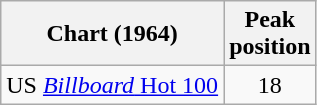<table class="wikitable sortable">
<tr>
<th>Chart (1964)</th>
<th>Peak<br>position</th>
</tr>
<tr>
<td align="left">US <a href='#'><em>Billboard</em> Hot 100</a></td>
<td align="center">18</td>
</tr>
</table>
